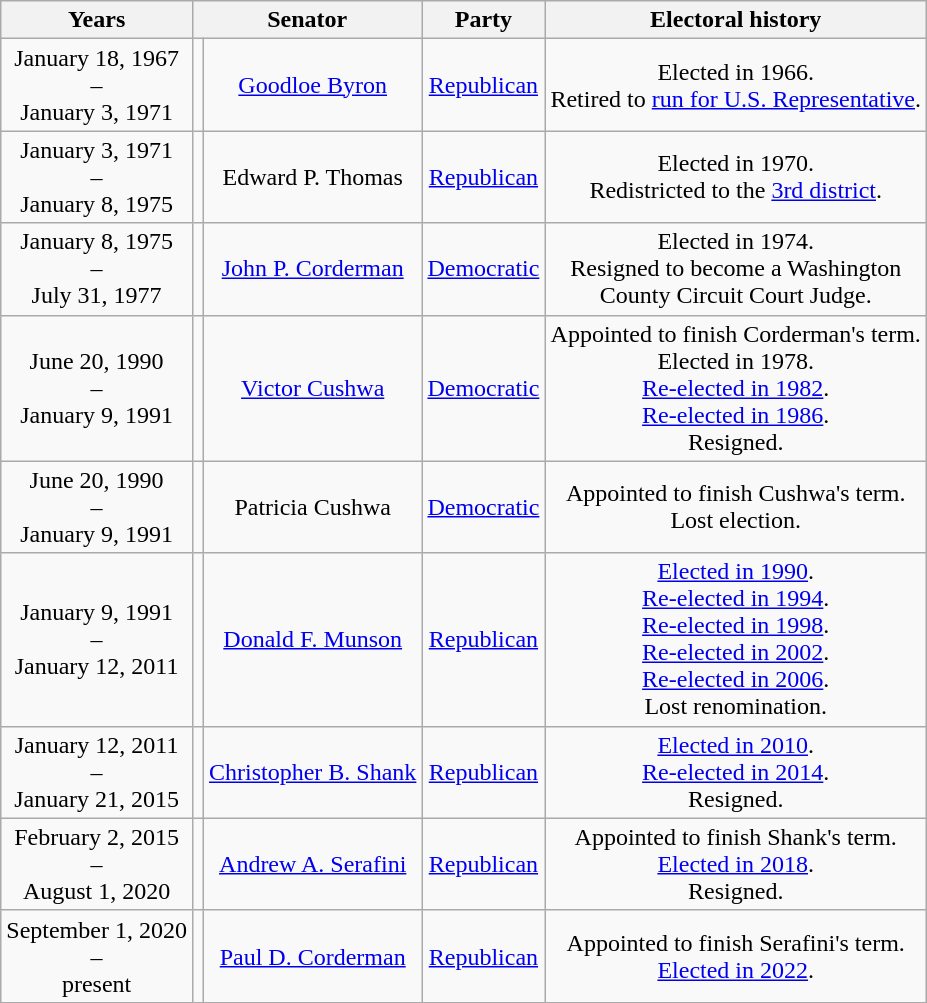<table class=wikitable style="text-align:center">
<tr valign=bottom>
<th>Years</th>
<th colspan=2>Senator</th>
<th>Party</th>
<th>Electoral history</th>
</tr>
<tr>
<td nowrap><span>January 18, 1967</span><br>–<br><span>January 3, 1971</span></td>
<td align=left></td>
<td><a href='#'>Goodloe Byron</a></td>
<td><a href='#'>Republican</a></td>
<td>Elected in 1966.<br>Retired to <a href='#'>run for U.S. Representative</a>.</td>
</tr>
<tr>
<td nowrap><span>January 3, 1971</span><br>–<br><span>January 8, 1975</span></td>
<td></td>
<td>Edward P. Thomas</td>
<td><a href='#'>Republican</a></td>
<td>Elected in 1970.<br>Redistricted to the <a href='#'>3rd district</a>.</td>
</tr>
<tr>
<td nowrap><span>January 8, 1975</span><br>–<br><span>July 31, 1977</span></td>
<td align=left></td>
<td><a href='#'>John P. Corderman</a></td>
<td><a href='#'>Democratic</a></td>
<td>Elected in 1974.<br>Resigned to become a Washington<br>County Circuit Court Judge.</td>
</tr>
<tr>
<td nowrap><span>June 20, 1990</span><br>–<br><span>January 9, 1991</span></td>
<td></td>
<td><a href='#'>Victor Cushwa</a></td>
<td><a href='#'>Democratic</a></td>
<td>Appointed to finish Corderman's term.<br>Elected in 1978.<br><a href='#'>Re-elected in 1982</a>.<br><a href='#'>Re-elected in 1986</a>.<br>Resigned.</td>
</tr>
<tr>
<td nowrap><span>June 20, 1990</span><br>–<br><span>January 9, 1991</span></td>
<td></td>
<td>Patricia Cushwa</td>
<td><a href='#'>Democratic</a></td>
<td>Appointed to finish Cushwa's term.<br>Lost election.</td>
</tr>
<tr>
<td nowrap><span>January 9, 1991</span><br>–<br><span>January 12, 2011</span></td>
<td align=left></td>
<td><a href='#'>Donald F. Munson</a></td>
<td><a href='#'>Republican</a></td>
<td><a href='#'>Elected in 1990</a>.<br><a href='#'>Re-elected in 1994</a>.<br><a href='#'>Re-elected in 1998</a>.<br><a href='#'>Re-elected in 2002</a>.<br><a href='#'>Re-elected in 2006</a>.<br>Lost renomination.</td>
</tr>
<tr>
<td nowrap><span>January 12, 2011</span><br>–<br><span>January 21, 2015</span></td>
<td align=left></td>
<td><a href='#'>Christopher B. Shank</a></td>
<td><a href='#'>Republican</a></td>
<td><a href='#'>Elected in 2010</a>.<br><a href='#'>Re-elected in 2014</a>.<br>Resigned.</td>
</tr>
<tr>
<td nowrap><span>February 2, 2015</span><br>–<br><span>August 1, 2020</span></td>
<td align=left></td>
<td><a href='#'>Andrew A. Serafini</a></td>
<td><a href='#'>Republican</a></td>
<td>Appointed to finish Shank's term.<br><a href='#'>Elected in 2018</a>.<br>Resigned.</td>
</tr>
<tr>
<td nowrap><span>September 1, 2020</span><br>–<br><span>present</span></td>
<td align=left></td>
<td><a href='#'>Paul D. Corderman</a></td>
<td><a href='#'>Republican</a></td>
<td>Appointed to finish Serafini's term.<br><a href='#'>Elected in 2022</a>.</td>
</tr>
</table>
